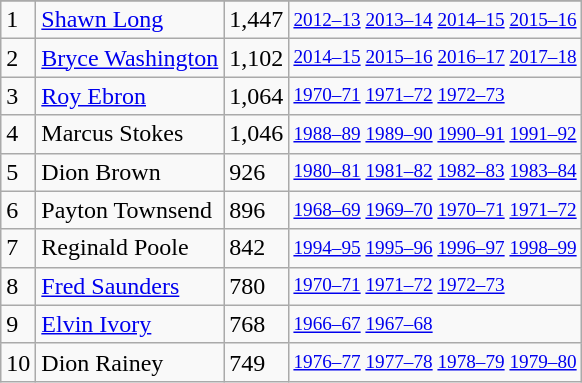<table class="wikitable">
<tr>
</tr>
<tr>
<td>1</td>
<td><a href='#'>Shawn Long</a></td>
<td>1,447</td>
<td style="font-size:80%;"><a href='#'>2012–13</a> <a href='#'>2013–14</a> <a href='#'>2014–15</a> <a href='#'>2015–16</a></td>
</tr>
<tr>
<td>2</td>
<td><a href='#'>Bryce Washington</a></td>
<td>1,102</td>
<td style="font-size:80%;"><a href='#'>2014–15</a> <a href='#'>2015–16</a> <a href='#'>2016–17</a> <a href='#'>2017–18</a></td>
</tr>
<tr>
<td>3</td>
<td><a href='#'>Roy Ebron</a></td>
<td>1,064</td>
<td style="font-size:80%;"><a href='#'>1970–71</a> <a href='#'>1971–72</a> <a href='#'>1972–73</a></td>
</tr>
<tr>
<td>4</td>
<td>Marcus Stokes</td>
<td>1,046</td>
<td style="font-size:80%;"><a href='#'>1988–89</a> <a href='#'>1989–90</a> <a href='#'>1990–91</a> <a href='#'>1991–92</a></td>
</tr>
<tr>
<td>5</td>
<td>Dion Brown</td>
<td>926</td>
<td style="font-size:80%;"><a href='#'>1980–81</a> <a href='#'>1981–82</a> <a href='#'>1982–83</a> <a href='#'>1983–84</a></td>
</tr>
<tr>
<td>6</td>
<td>Payton Townsend</td>
<td>896</td>
<td style="font-size:80%;"><a href='#'>1968–69</a> <a href='#'>1969–70</a> <a href='#'>1970–71</a> <a href='#'>1971–72</a></td>
</tr>
<tr>
<td>7</td>
<td>Reginald Poole</td>
<td>842</td>
<td style="font-size:80%;"><a href='#'>1994–95</a> <a href='#'>1995–96</a> <a href='#'>1996–97</a> <a href='#'>1998–99</a></td>
</tr>
<tr>
<td>8</td>
<td><a href='#'>Fred Saunders</a></td>
<td>780</td>
<td style="font-size:80%;"><a href='#'>1970–71</a> <a href='#'>1971–72</a> <a href='#'>1972–73</a></td>
</tr>
<tr>
<td>9</td>
<td><a href='#'>Elvin Ivory</a></td>
<td>768</td>
<td style="font-size:80%;"><a href='#'>1966–67</a> <a href='#'>1967–68</a></td>
</tr>
<tr>
<td>10</td>
<td>Dion Rainey</td>
<td>749</td>
<td style="font-size:80%;"><a href='#'>1976–77</a> <a href='#'>1977–78</a> <a href='#'>1978–79</a> <a href='#'>1979–80</a></td>
</tr>
</table>
